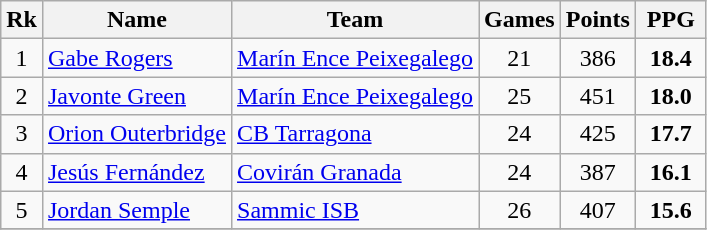<table class="wikitable" style="text-align: center;">
<tr>
<th>Rk</th>
<th>Name</th>
<th>Team</th>
<th>Games</th>
<th>Points</th>
<th width=40>PPG</th>
</tr>
<tr>
<td>1</td>
<td align="left"> <a href='#'>Gabe Rogers</a></td>
<td align="left"><a href='#'>Marín Ence Peixegalego</a></td>
<td>21</td>
<td>386</td>
<td><strong>18.4</strong></td>
</tr>
<tr>
<td>2</td>
<td align="left"> <a href='#'>Javonte Green</a></td>
<td align="left"><a href='#'>Marín Ence Peixegalego</a></td>
<td>25</td>
<td>451</td>
<td><strong>18.0</strong></td>
</tr>
<tr>
<td>3</td>
<td align="left"> <a href='#'>Orion Outerbridge</a></td>
<td align="left"><a href='#'>CB Tarragona</a></td>
<td>24</td>
<td>425</td>
<td><strong>17.7</strong></td>
</tr>
<tr>
<td>4</td>
<td align="left"> <a href='#'>Jesús Fernández</a></td>
<td align="left"><a href='#'>Covirán Granada</a></td>
<td>24</td>
<td>387</td>
<td><strong>16.1</strong></td>
</tr>
<tr>
<td>5</td>
<td align="left"> <a href='#'>Jordan Semple</a></td>
<td align="left"><a href='#'>Sammic ISB</a></td>
<td>26</td>
<td>407</td>
<td><strong>15.6</strong></td>
</tr>
<tr>
</tr>
</table>
